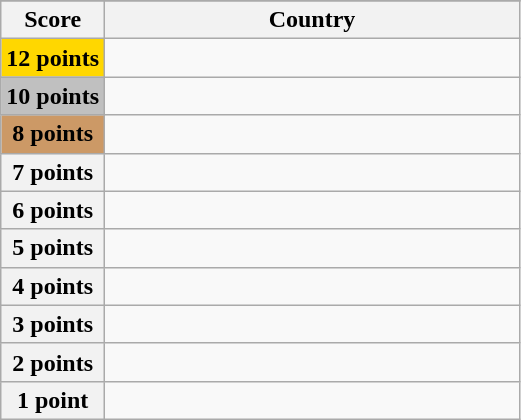<table class="wikitable">
<tr>
</tr>
<tr>
<th scope="col" width="20%">Score</th>
<th scope="col">Country</th>
</tr>
<tr>
<th scope="row" style="background:gold">12 points</th>
<td></td>
</tr>
<tr>
<th scope="row" style="background:silver">10 points</th>
<td></td>
</tr>
<tr>
<th scope="row" style="background:#CC9966">8 points</th>
<td></td>
</tr>
<tr>
<th scope="row">7 points</th>
<td></td>
</tr>
<tr>
<th scope="row">6 points</th>
<td></td>
</tr>
<tr>
<th scope="row">5 points</th>
<td></td>
</tr>
<tr>
<th scope="row">4 points</th>
<td></td>
</tr>
<tr>
<th scope="row">3 points</th>
<td></td>
</tr>
<tr>
<th scope="row">2 points</th>
<td></td>
</tr>
<tr>
<th scope="row">1 point</th>
<td></td>
</tr>
</table>
